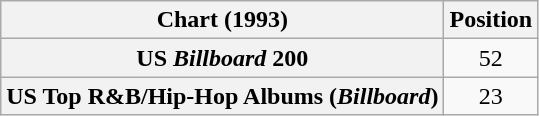<table class="wikitable sortable plainrowheaders">
<tr>
<th>Chart (1993)</th>
<th>Position</th>
</tr>
<tr>
<th scope="row">US <em>Billboard</em> 200</th>
<td style="text-align:center">52</td>
</tr>
<tr>
<th scope="row">US Top R&B/Hip-Hop Albums (<em>Billboard</em>)</th>
<td style="text-align:center">23</td>
</tr>
</table>
